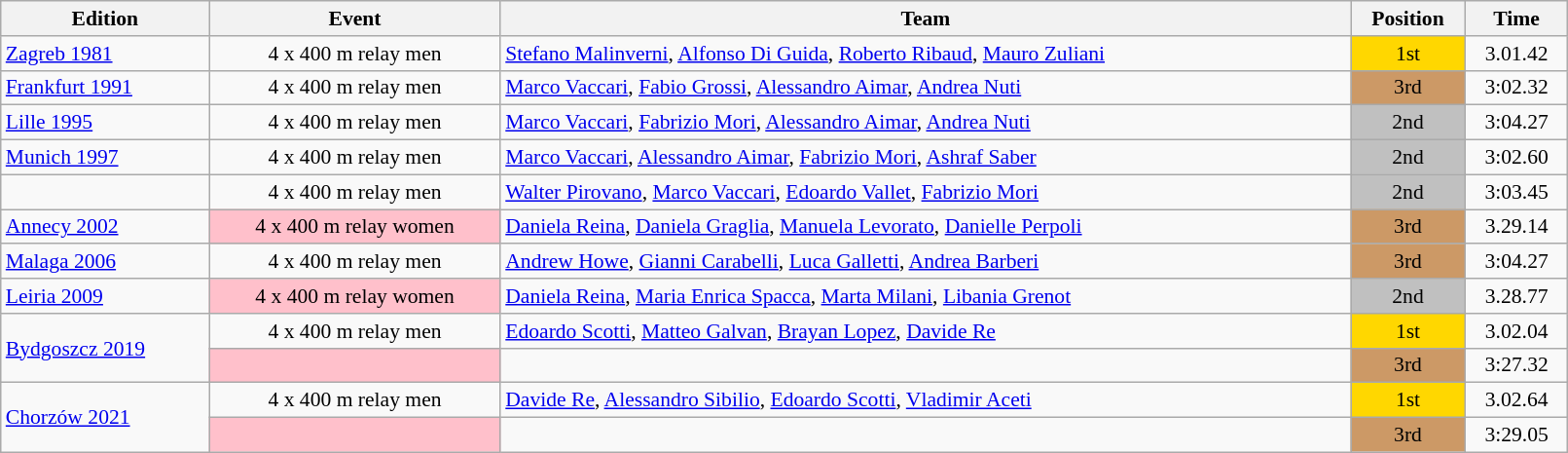<table class="wikitable" width=85% style="font-size:90%; text-align:center;">
<tr>
<th>Edition</th>
<th>Event</th>
<th>Team</th>
<th>Position</th>
<th>Time</th>
</tr>
<tr>
<td align=left> <a href='#'>Zagreb 1981</a></td>
<td>4 x 400 m relay men</td>
<td align=left><a href='#'>Stefano Malinverni</a>, <a href='#'>Alfonso Di Guida</a>, <a href='#'>Roberto Ribaud</a>, <a href='#'>Mauro Zuliani</a></td>
<td bgcolor=gold>1st</td>
<td>3.01.42 </td>
</tr>
<tr>
<td align=left> <a href='#'>Frankfurt 1991</a></td>
<td>4 x 400 m relay men</td>
<td align=left><a href='#'>Marco Vaccari</a>, <a href='#'>Fabio Grossi</a>, <a href='#'>Alessandro Aimar</a>, <a href='#'>Andrea Nuti</a></td>
<td bgcolor=cc9966>3rd</td>
<td>3:02.32</td>
</tr>
<tr>
<td align=left> <a href='#'>Lille 1995</a></td>
<td>4 x 400 m relay men</td>
<td align=left><a href='#'>Marco Vaccari</a>, <a href='#'>Fabrizio Mori</a>, <a href='#'>Alessandro Aimar</a>, <a href='#'>Andrea Nuti</a></td>
<td bgcolor=silver>2nd</td>
<td>3:04.27</td>
</tr>
<tr>
<td align=left> <a href='#'>Munich 1997</a></td>
<td>4 x 400 m relay men</td>
<td align=left><a href='#'>Marco Vaccari</a>, <a href='#'>Alessandro Aimar</a>, <a href='#'>Fabrizio Mori</a>, <a href='#'>Ashraf Saber</a></td>
<td bgcolor=silver>2nd</td>
<td>3:02.60</td>
</tr>
<tr>
<td align=left></td>
<td>4 x 400 m relay men</td>
<td align=left><a href='#'>Walter Pirovano</a>, <a href='#'>Marco Vaccari</a>, <a href='#'>Edoardo Vallet</a>, <a href='#'>Fabrizio Mori</a></td>
<td bgcolor=silver>2nd</td>
<td>3:03.45</td>
</tr>
<tr>
<td align=left> <a href='#'>Annecy 2002</a></td>
<td bgcolor=pink>4 x 400 m relay women</td>
<td align=left><a href='#'>Daniela Reina</a>, <a href='#'>Daniela Graglia</a>, <a href='#'>Manuela Levorato</a>, <a href='#'>Danielle Perpoli</a></td>
<td bgcolor=cc9966>3rd</td>
<td>3.29.14</td>
</tr>
<tr>
<td align=left> <a href='#'>Malaga 2006</a></td>
<td>4 x 400 m relay men</td>
<td align=left><a href='#'>Andrew Howe</a>, <a href='#'>Gianni Carabelli</a>, <a href='#'>Luca Galletti</a>, <a href='#'>Andrea Barberi</a></td>
<td bgcolor=cc9966>3rd</td>
<td>3:04.27</td>
</tr>
<tr>
<td align=left> <a href='#'>Leiria 2009</a></td>
<td bgcolor=pink>4 x 400 m relay women</td>
<td align=left><a href='#'>Daniela Reina</a>, <a href='#'>Maria Enrica Spacca</a>, <a href='#'>Marta Milani</a>, <a href='#'>Libania Grenot</a></td>
<td bgcolor=silver>2nd</td>
<td>3.28.77</td>
</tr>
<tr>
<td align=left rowspan=2> <a href='#'>Bydgoszcz 2019</a></td>
<td>4 x 400 m relay men</td>
<td align=left><a href='#'>Edoardo Scotti</a>, <a href='#'>Matteo Galvan</a>, <a href='#'>Brayan Lopez</a>, <a href='#'>Davide Re</a></td>
<td bgcolor=gold>1st</td>
<td>3.02.04</td>
</tr>
<tr>
<td bgcolor=pink></td>
<td align=left></td>
<td bgcolor=cc9966>3rd</td>
<td>3:27.32</td>
</tr>
<tr>
<td align=left rowspan=2> <a href='#'>Chorzów 2021</a></td>
<td>4 x 400 m relay men</td>
<td align=left><a href='#'>Davide Re</a>, <a href='#'>Alessandro Sibilio</a>, <a href='#'>Edoardo Scotti</a>, <a href='#'>Vladimir Aceti</a></td>
<td bgcolor=gold>1st</td>
<td>3.02.64</td>
</tr>
<tr>
<td bgcolor=pink></td>
<td align=left></td>
<td bgcolor=cc9966>3rd</td>
<td>3:29.05</td>
</tr>
</table>
